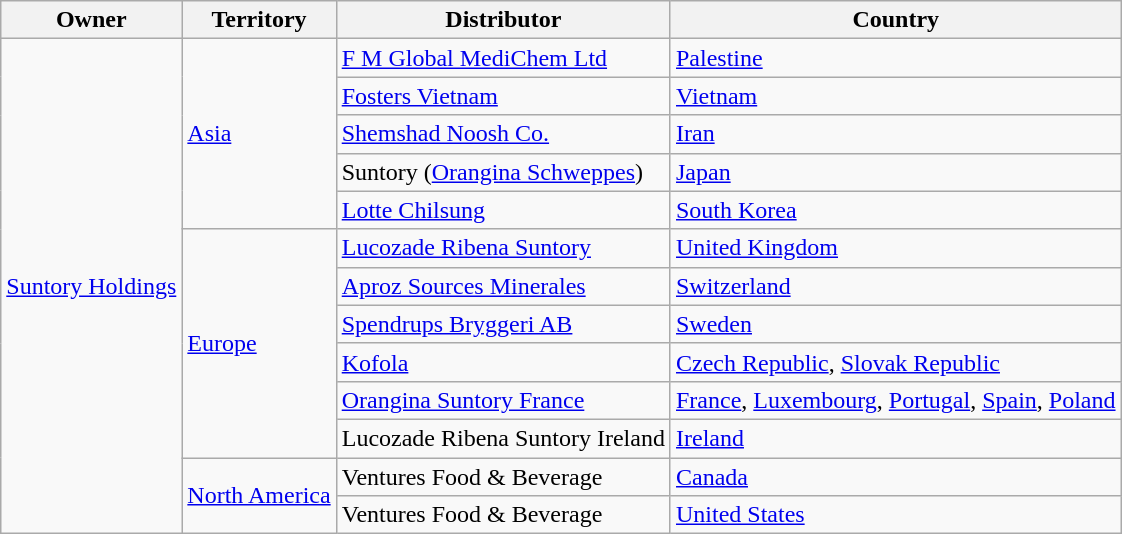<table class="wikitable">
<tr>
<th>Owner</th>
<th>Territory</th>
<th>Distributor</th>
<th>Country</th>
</tr>
<tr>
<td rowspan="13"><a href='#'>Suntory Holdings</a></td>
<td rowspan="5"><a href='#'>Asia</a></td>
<td><a href='#'>F M Global MediChem Ltd</a></td>
<td><a href='#'>Palestine</a></td>
</tr>
<tr>
<td><a href='#'>Fosters Vietnam</a></td>
<td><a href='#'>Vietnam</a></td>
</tr>
<tr>
<td><a href='#'>Shemshad Noosh Co.</a></td>
<td><a href='#'>Iran</a></td>
</tr>
<tr>
<td>Suntory (<a href='#'>Orangina Schweppes</a>)</td>
<td><a href='#'>Japan</a></td>
</tr>
<tr>
<td><a href='#'>Lotte Chilsung</a></td>
<td><a href='#'>South Korea</a></td>
</tr>
<tr>
<td rowspan="6"><a href='#'>Europe</a></td>
<td><a href='#'>Lucozade Ribena Suntory</a></td>
<td><a href='#'>United Kingdom</a></td>
</tr>
<tr>
<td><a href='#'>Aproz Sources Minerales</a></td>
<td><a href='#'>Switzerland</a></td>
</tr>
<tr>
<td><a href='#'>Spendrups Bryggeri AB</a></td>
<td><a href='#'>Sweden</a></td>
</tr>
<tr>
<td><a href='#'>Kofola</a></td>
<td><a href='#'>Czech Republic</a>, <a href='#'>Slovak Republic</a></td>
</tr>
<tr>
<td><a href='#'>Orangina Suntory France</a></td>
<td><a href='#'>France</a>, <a href='#'>Luxembourg</a>, <a href='#'>Portugal</a>, <a href='#'>Spain</a>, <a href='#'>Poland</a></td>
</tr>
<tr>
<td>Lucozade Ribena Suntory Ireland</td>
<td><a href='#'>Ireland</a></td>
</tr>
<tr>
<td rowspan="2"><a href='#'>North America</a></td>
<td>Ventures Food & Beverage</td>
<td><a href='#'>Canada</a></td>
</tr>
<tr>
<td>Ventures Food & Beverage</td>
<td><a href='#'>United States</a></td>
</tr>
</table>
